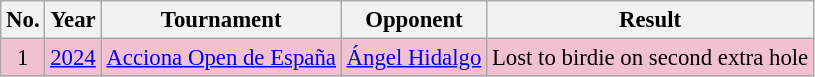<table class="wikitable" style="font-size:95%;">
<tr>
<th>No.</th>
<th>Year</th>
<th>Tournament</th>
<th>Opponent</th>
<th>Result</th>
</tr>
<tr style="background:#F2C1D1;">
<td align=center>1</td>
<td><a href='#'>2024</a></td>
<td><a href='#'>Acciona Open de España</a></td>
<td> <a href='#'>Ángel Hidalgo</a></td>
<td>Lost to birdie on second extra hole</td>
</tr>
</table>
